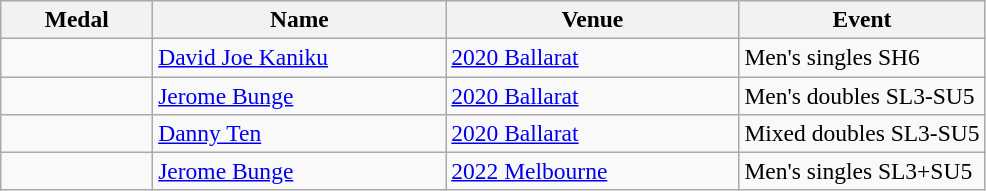<table class="wikitable sortable" style="font-size: 98%;">
<tr>
<th style="width:6em">Medal</th>
<th style="width:12em">Name</th>
<th style="width:12em">Venue</th>
<th>Event</th>
</tr>
<tr>
<td></td>
<td><a href='#'>David Joe Kaniku</a></td>
<td> <a href='#'>2020 Ballarat</a></td>
<td>Men's singles SH6</td>
</tr>
<tr>
<td></td>
<td><a href='#'>Jerome Bunge</a></td>
<td> <a href='#'>2020 Ballarat</a></td>
<td>Men's doubles SL3-SU5</td>
</tr>
<tr>
<td></td>
<td><a href='#'>Danny Ten</a></td>
<td> <a href='#'>2020 Ballarat</a></td>
<td>Mixed doubles SL3-SU5</td>
</tr>
<tr>
<td></td>
<td><a href='#'>Jerome Bunge</a></td>
<td> <a href='#'>2022 Melbourne</a></td>
<td>Men's singles SL3+SU5</td>
</tr>
</table>
